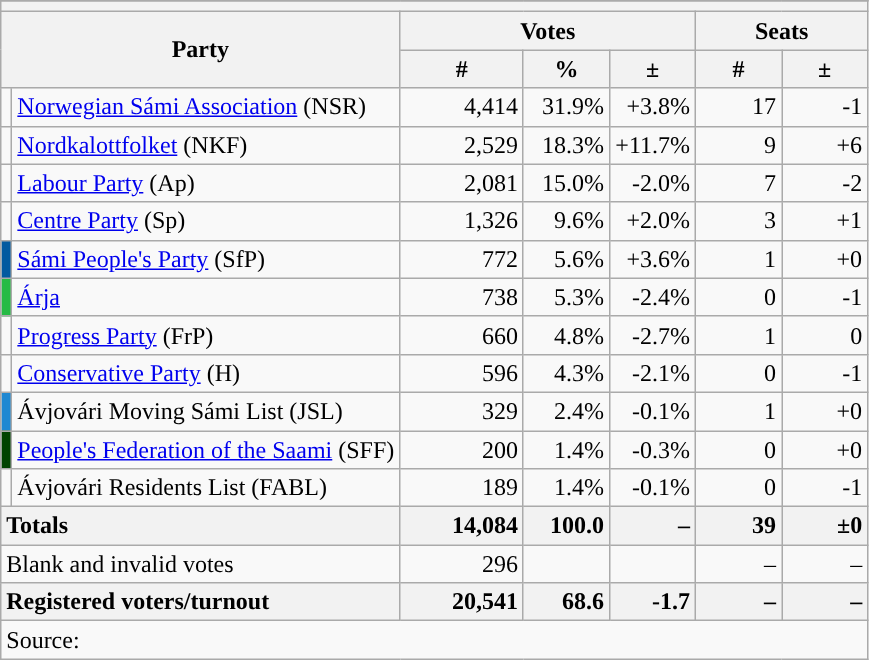<table class=wikitable style=text-align:right>
<tr>
</tr>
<tr>
<th colspan="7"></th>
</tr>
<tr>
<th colspan=2 rowspan=2 style="width:230px">Party</th>
<th colspan=3>Votes</th>
<th colspan=2>Seats</th>
</tr>
<tr>
<th style="width:75px">#</th>
<th style="width:50px">%</th>
<th style="width:50px">±</th>
<th style="width:50px">#</th>
<th style="width:50px">±</th>
</tr>
<tr>
<td style="background-color:"></td>
<td style="text-align:left;"><a href='#'>Norwegian Sámi Association</a> (NSR)</td>
<td>4,414</td>
<td>31.9%</td>
<td>+3.8%</td>
<td>17</td>
<td>-1</td>
</tr>
<tr>
<td style="background-color:"></td>
<td style="text-align:left;"><a href='#'>Nordkalottfolket</a> (NKF)</td>
<td>2,529</td>
<td>18.3%</td>
<td>+11.7%</td>
<td>9</td>
<td>+6</td>
</tr>
<tr>
<td style="background-color:"></td>
<td style="text-align:left;"><a href='#'>Labour Party</a> (Ap)</td>
<td>2,081</td>
<td>15.0%</td>
<td>-2.0%</td>
<td>7</td>
<td>-2</td>
</tr>
<tr>
<td style="background-color:"></td>
<td style="text-align:left;"><a href='#'>Centre Party</a> (Sp)</td>
<td>1,326</td>
<td>9.6%</td>
<td>+2.0%</td>
<td>3</td>
<td>+1</td>
</tr>
<tr>
<td style="background-color:#025aa0"></td>
<td style="text-align:left;"><a href='#'>Sámi People's Party</a> (SfP)</td>
<td>772</td>
<td>5.6%</td>
<td>+3.6%</td>
<td>1</td>
<td>+0</td>
</tr>
<tr>
<td style="background-color:#26BB45"></td>
<td style="text-align:left;"><a href='#'>Árja</a></td>
<td>738</td>
<td>5.3%</td>
<td>-2.4%</td>
<td>0</td>
<td>-1</td>
</tr>
<tr>
<td style="background-color:"></td>
<td style="text-align:left;"><a href='#'>Progress Party</a> (FrP)</td>
<td>660</td>
<td>4.8%</td>
<td>-2.7%</td>
<td>1</td>
<td>0</td>
</tr>
<tr>
<td style="background-color:"></td>
<td style="text-align:left;"><a href='#'>Conservative Party</a> (H)</td>
<td>596</td>
<td>4.3%</td>
<td>-2.1%</td>
<td>0</td>
<td>-1</td>
</tr>
<tr>
<td style="background-color:#1e88d2"></td>
<td style="text-align:left;">Ávjovári Moving Sámi List (JSL)</td>
<td>329</td>
<td>2.4%</td>
<td>-0.1%</td>
<td>1</td>
<td>+0</td>
</tr>
<tr>
<td style="background-color:#004300"></td>
<td style="text-align:left;"><a href='#'>People's Federation of the Saami</a> (SFF)</td>
<td>200</td>
<td>1.4%</td>
<td>-0.3%</td>
<td>0</td>
<td>+0</td>
</tr>
<tr>
<td style="background-color:"></td>
<td style="text-align:left;">Ávjovári Residents List (FABL)</td>
<td>189</td>
<td>1.4%</td>
<td>-0.1%</td>
<td>0</td>
<td>-1</td>
</tr>
<tr>
<th colspan=2 style=text-align:left;width:200px>Totals</th>
<th style=text-align:right;width:75px>14,084</th>
<th style=text-align:right;width:50px>100.0</th>
<th style=text-align:right;width:50px>–</th>
<th style=text-align:right;width:50px>39</th>
<th style=text-align:right;width:50px>±0</th>
</tr>
<tr>
<td colspan=2 style=text-align:left>Blank and invalid votes</td>
<td style=text-align:right>296</td>
<td style=text-align:right></td>
<td style=text-align:right></td>
<td style=text-align:right>–</td>
<td style=text-align:right>–</td>
</tr>
<tr>
<th colspan=2 style=text-align:left>Registered voters/turnout</th>
<th style=text-align:right>20,541</th>
<th style=text-align:right>68.6</th>
<th style=text-align:right>-1.7</th>
<th style=text-align:right>–</th>
<th style=text-align:right>–</th>
</tr>
<tr>
<td colspan=7 style="text-align:left;">Source: </td>
</tr>
</table>
